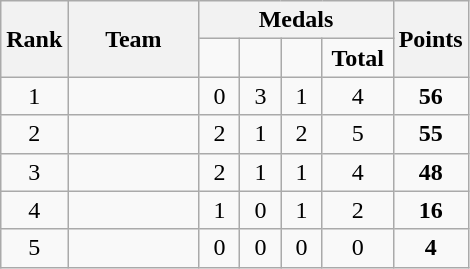<table class="wikitable">
<tr>
<th rowspan=2>Rank</th>
<th width=80px rowspan=2>Team</th>
<th colspan=4>Medals</th>
<th rowspan=2>Points</th>
</tr>
<tr>
<td width=20px align=center></td>
<td width=20px align=center></td>
<td width=20px align=center></td>
<td width=40px align=center><strong>Total</strong></td>
</tr>
<tr>
<td align=center>1</td>
<td><strong></strong></td>
<td align=center>0</td>
<td align=center>3</td>
<td align=center>1</td>
<td align=center>4</td>
<td align=center><strong>56</strong></td>
</tr>
<tr>
<td align=center>2</td>
<td></td>
<td align=center>2</td>
<td align=center>1</td>
<td align=center>2</td>
<td align=center>5</td>
<td align=center><strong>55</strong></td>
</tr>
<tr>
<td align=center>3</td>
<td></td>
<td align=center>2</td>
<td align=center>1</td>
<td align=center>1</td>
<td align=center>4</td>
<td align=center><strong>48</strong></td>
</tr>
<tr>
<td align=center>4</td>
<td></td>
<td align=center>1</td>
<td align=center>0</td>
<td align=center>1</td>
<td align=center>2</td>
<td align=center><strong>16</strong></td>
</tr>
<tr>
<td align=center>5</td>
<td></td>
<td align=center>0</td>
<td align=center>0</td>
<td align=center>0</td>
<td align=center>0</td>
<td align=center><strong>4</strong></td>
</tr>
</table>
